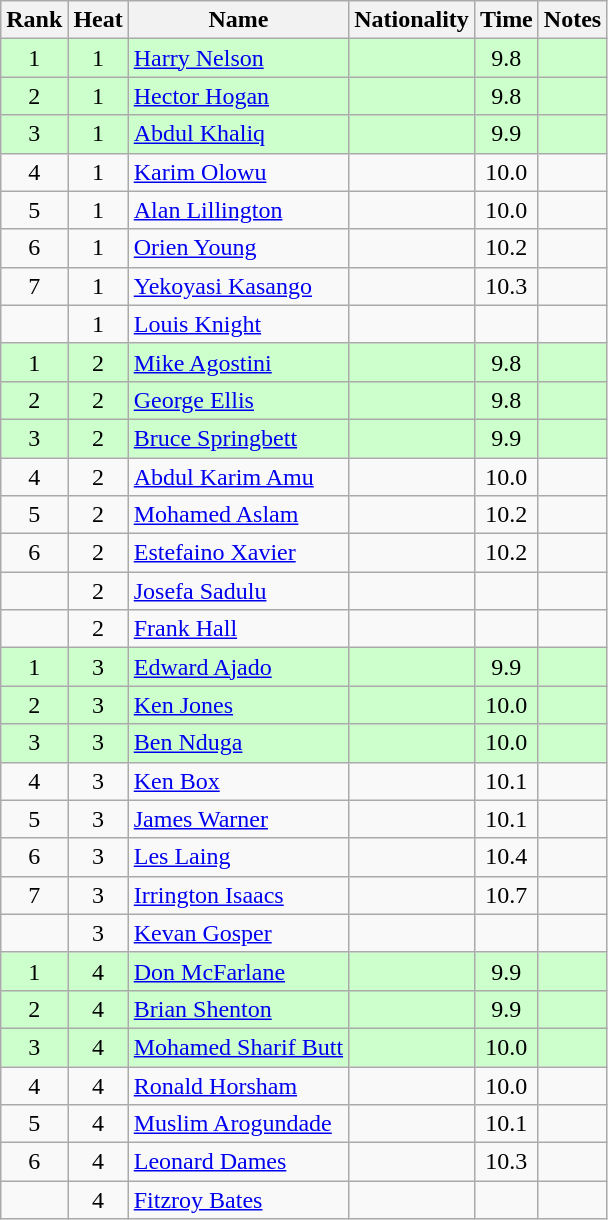<table class="wikitable sortable" style="text-align:center">
<tr>
<th>Rank</th>
<th>Heat</th>
<th>Name</th>
<th>Nationality</th>
<th>Time</th>
<th>Notes</th>
</tr>
<tr bgcolor=ccffcc>
<td>1</td>
<td>1</td>
<td align=left><a href='#'>Harry Nelson</a></td>
<td align=left></td>
<td>9.8</td>
<td></td>
</tr>
<tr bgcolor=ccffcc>
<td>2</td>
<td>1</td>
<td align=left><a href='#'>Hector Hogan</a></td>
<td align=left></td>
<td>9.8</td>
<td></td>
</tr>
<tr bgcolor=ccffcc>
<td>3</td>
<td>1</td>
<td align=left><a href='#'>Abdul Khaliq</a></td>
<td align=left></td>
<td>9.9</td>
<td></td>
</tr>
<tr>
<td>4</td>
<td>1</td>
<td align=left><a href='#'>Karim Olowu</a></td>
<td align=left></td>
<td>10.0</td>
<td></td>
</tr>
<tr>
<td>5</td>
<td>1</td>
<td align=left><a href='#'>Alan Lillington</a></td>
<td align=left></td>
<td>10.0</td>
<td></td>
</tr>
<tr>
<td>6</td>
<td>1</td>
<td align=left><a href='#'>Orien Young</a></td>
<td align=left></td>
<td>10.2</td>
<td></td>
</tr>
<tr>
<td>7</td>
<td>1</td>
<td align=left><a href='#'>Yekoyasi Kasango</a></td>
<td align=left></td>
<td>10.3</td>
<td></td>
</tr>
<tr>
<td></td>
<td>1</td>
<td align=left><a href='#'>Louis Knight</a></td>
<td align=left></td>
<td></td>
<td></td>
</tr>
<tr bgcolor=ccffcc>
<td>1</td>
<td>2</td>
<td align=left><a href='#'>Mike Agostini</a></td>
<td align=left></td>
<td>9.8</td>
<td></td>
</tr>
<tr bgcolor=ccffcc>
<td>2</td>
<td>2</td>
<td align=left><a href='#'>George Ellis</a></td>
<td align=left></td>
<td>9.8</td>
<td></td>
</tr>
<tr bgcolor=ccffcc>
<td>3</td>
<td>2</td>
<td align=left><a href='#'>Bruce Springbett</a></td>
<td align=left></td>
<td>9.9</td>
<td></td>
</tr>
<tr>
<td>4</td>
<td>2</td>
<td align=left><a href='#'>Abdul Karim Amu</a></td>
<td align=left></td>
<td>10.0</td>
<td></td>
</tr>
<tr>
<td>5</td>
<td>2</td>
<td align=left><a href='#'>Mohamed Aslam</a></td>
<td align=left></td>
<td>10.2</td>
<td></td>
</tr>
<tr>
<td>6</td>
<td>2</td>
<td align=left><a href='#'>Estefaino Xavier</a></td>
<td align=left></td>
<td>10.2</td>
<td></td>
</tr>
<tr>
<td></td>
<td>2</td>
<td align=left><a href='#'>Josefa Sadulu</a></td>
<td align=left></td>
<td></td>
<td></td>
</tr>
<tr>
<td></td>
<td>2</td>
<td align=left><a href='#'>Frank Hall</a></td>
<td align=left></td>
<td></td>
<td></td>
</tr>
<tr bgcolor=ccffcc>
<td>1</td>
<td>3</td>
<td align=left><a href='#'>Edward Ajado</a></td>
<td align=left></td>
<td>9.9</td>
<td></td>
</tr>
<tr bgcolor=ccffcc>
<td>2</td>
<td>3</td>
<td align=left><a href='#'>Ken Jones</a></td>
<td align=left></td>
<td>10.0</td>
<td></td>
</tr>
<tr bgcolor=ccffcc>
<td>3</td>
<td>3</td>
<td align=left><a href='#'>Ben Nduga</a></td>
<td align=left></td>
<td>10.0</td>
<td></td>
</tr>
<tr>
<td>4</td>
<td>3</td>
<td align=left><a href='#'>Ken Box</a></td>
<td align=left></td>
<td>10.1</td>
<td></td>
</tr>
<tr>
<td>5</td>
<td>3</td>
<td align=left><a href='#'>James Warner</a></td>
<td align=left></td>
<td>10.1</td>
<td></td>
</tr>
<tr>
<td>6</td>
<td>3</td>
<td align=left><a href='#'>Les Laing</a></td>
<td align=left></td>
<td>10.4</td>
<td></td>
</tr>
<tr>
<td>7</td>
<td>3</td>
<td align=left><a href='#'>Irrington Isaacs</a></td>
<td align=left></td>
<td>10.7</td>
<td></td>
</tr>
<tr>
<td></td>
<td>3</td>
<td align=left><a href='#'>Kevan Gosper</a></td>
<td align=left></td>
<td></td>
<td></td>
</tr>
<tr bgcolor=ccffcc>
<td>1</td>
<td>4</td>
<td align=left><a href='#'>Don McFarlane</a></td>
<td align=left></td>
<td>9.9</td>
<td></td>
</tr>
<tr bgcolor=ccffcc>
<td>2</td>
<td>4</td>
<td align=left><a href='#'>Brian Shenton</a></td>
<td align=left></td>
<td>9.9</td>
<td></td>
</tr>
<tr bgcolor=ccffcc>
<td>3</td>
<td>4</td>
<td align=left><a href='#'>Mohamed Sharif Butt</a></td>
<td align=left></td>
<td>10.0</td>
<td></td>
</tr>
<tr>
<td>4</td>
<td>4</td>
<td align=left><a href='#'>Ronald Horsham</a></td>
<td align=left></td>
<td>10.0</td>
<td></td>
</tr>
<tr>
<td>5</td>
<td>4</td>
<td align=left><a href='#'>Muslim Arogundade</a></td>
<td align=left></td>
<td>10.1</td>
<td></td>
</tr>
<tr>
<td>6</td>
<td>4</td>
<td align=left><a href='#'>Leonard Dames</a></td>
<td align=left></td>
<td>10.3</td>
<td></td>
</tr>
<tr>
<td></td>
<td>4</td>
<td align=left><a href='#'>Fitzroy Bates</a></td>
<td align=left></td>
<td></td>
<td></td>
</tr>
</table>
